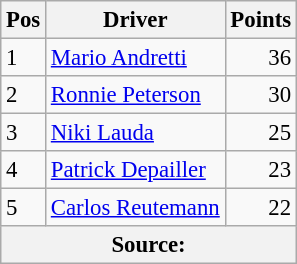<table class="wikitable" style="font-size: 95%;">
<tr>
<th>Pos</th>
<th>Driver</th>
<th>Points</th>
</tr>
<tr>
<td>1</td>
<td> <a href='#'>Mario Andretti</a></td>
<td align="right">36</td>
</tr>
<tr>
<td>2</td>
<td> <a href='#'>Ronnie Peterson</a></td>
<td align="right">30</td>
</tr>
<tr>
<td>3</td>
<td> <a href='#'>Niki Lauda</a></td>
<td align="right">25</td>
</tr>
<tr>
<td>4</td>
<td> <a href='#'>Patrick Depailler</a></td>
<td align="right">23</td>
</tr>
<tr>
<td>5</td>
<td> <a href='#'>Carlos Reutemann</a></td>
<td align="right">22</td>
</tr>
<tr>
<th colspan=3>Source:</th>
</tr>
</table>
